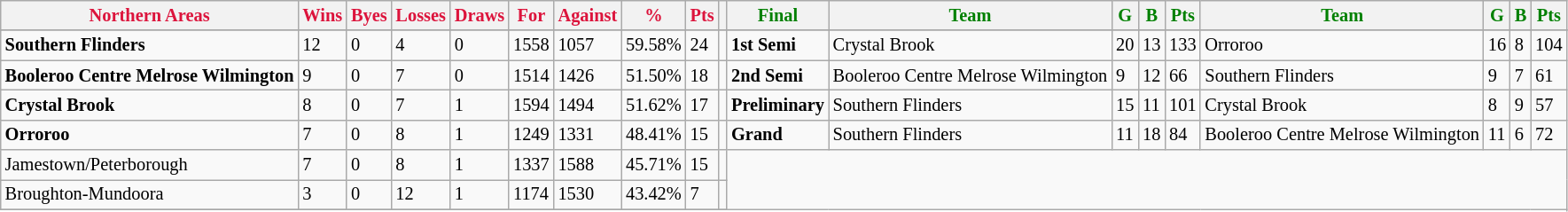<table style="font-size: 85%; text-align: left;" class="wikitable">
<tr>
<th style="color:crimson">Northern Areas</th>
<th style="color:crimson">Wins</th>
<th style="color:crimson">Byes</th>
<th style="color:crimson">Losses</th>
<th style="color:crimson">Draws</th>
<th style="color:crimson">For</th>
<th style="color:crimson">Against</th>
<th style="color:crimson">%</th>
<th style="color:crimson">Pts</th>
<th></th>
<th style="color:green">Final</th>
<th style="color:green">Team</th>
<th style="color:green">G</th>
<th style="color:green">B</th>
<th style="color:green">Pts</th>
<th style="color:green">Team</th>
<th style="color:green">G</th>
<th style="color:green">B</th>
<th style="color:green">Pts</th>
</tr>
<tr>
</tr>
<tr>
</tr>
<tr>
<td><strong>	Southern Flinders	</strong></td>
<td>12</td>
<td>0</td>
<td>4</td>
<td>0</td>
<td>1558</td>
<td>1057</td>
<td>59.58%</td>
<td>24</td>
<td></td>
<td><strong>1st Semi</strong></td>
<td>Crystal Brook</td>
<td>20</td>
<td>13</td>
<td>133</td>
<td>Orroroo</td>
<td>16</td>
<td>8</td>
<td>104</td>
</tr>
<tr>
<td><strong>	Booleroo Centre Melrose Wilmington	</strong></td>
<td>9</td>
<td>0</td>
<td>7</td>
<td>0</td>
<td>1514</td>
<td>1426</td>
<td>51.50%</td>
<td>18</td>
<td></td>
<td><strong>2nd Semi</strong></td>
<td>Booleroo Centre Melrose Wilmington</td>
<td>9</td>
<td>12</td>
<td>66</td>
<td>Southern Flinders</td>
<td>9</td>
<td>7</td>
<td>61</td>
</tr>
<tr>
<td><strong>	Crystal Brook	</strong></td>
<td>8</td>
<td>0</td>
<td>7</td>
<td>1</td>
<td>1594</td>
<td>1494</td>
<td>51.62%</td>
<td>17</td>
<td></td>
<td><strong>Preliminary</strong></td>
<td>Southern Flinders</td>
<td>15</td>
<td>11</td>
<td>101</td>
<td>Crystal Brook</td>
<td>8</td>
<td>9</td>
<td>57</td>
</tr>
<tr>
<td><strong>	Orroroo	</strong></td>
<td>7</td>
<td>0</td>
<td>8</td>
<td>1</td>
<td>1249</td>
<td>1331</td>
<td>48.41%</td>
<td>15</td>
<td></td>
<td><strong>Grand</strong></td>
<td>Southern Flinders</td>
<td>11</td>
<td>18</td>
<td>84</td>
<td>Booleroo Centre Melrose Wilmington</td>
<td>11</td>
<td>6</td>
<td>72</td>
</tr>
<tr>
<td>Jamestown/Peterborough</td>
<td>7</td>
<td>0</td>
<td>8</td>
<td>1</td>
<td>1337</td>
<td>1588</td>
<td>45.71%</td>
<td>15</td>
<td></td>
</tr>
<tr>
<td>Broughton-Mundoora</td>
<td>3</td>
<td>0</td>
<td>12</td>
<td>1</td>
<td>1174</td>
<td>1530</td>
<td>43.42%</td>
<td>7</td>
<td></td>
</tr>
<tr>
</tr>
</table>
